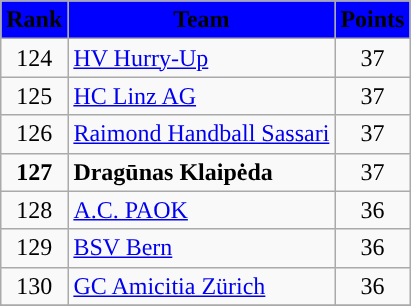<table class="wikitable" style="text-align: center">
<tr>
<th style="color:#000000; background:blue">Rank</th>
<th style="color:#000000; background:blue">Team</th>
<th style="color:#000000; background:blue">Points</th>
</tr>
<tr>
<td>124</td>
<td align=left> <a href='#'>HV Hurry-Up</a></td>
<td>37</td>
</tr>
<tr>
<td>125</td>
<td align=left> <a href='#'>HC Linz AG</a></td>
<td>37</td>
</tr>
<tr>
<td>126</td>
<td align=left> <a href='#'>Raimond Handball Sassari</a></td>
<td>37</td>
</tr>
<tr>
<td><strong>127</strong></td>
<td align=left> <strong>Dragūnas Klaipėda</strong></td>
<td>37</td>
</tr>
<tr>
<td>128</td>
<td align=left> <a href='#'>A.C. PAOK</a></td>
<td>36</td>
</tr>
<tr>
<td>129</td>
<td align=left> <a href='#'>BSV Bern</a></td>
<td>36</td>
</tr>
<tr>
<td>130</td>
<td align=left> <a href='#'>GC Amicitia Zürich</a></td>
<td>36</td>
</tr>
<tr>
</tr>
</table>
